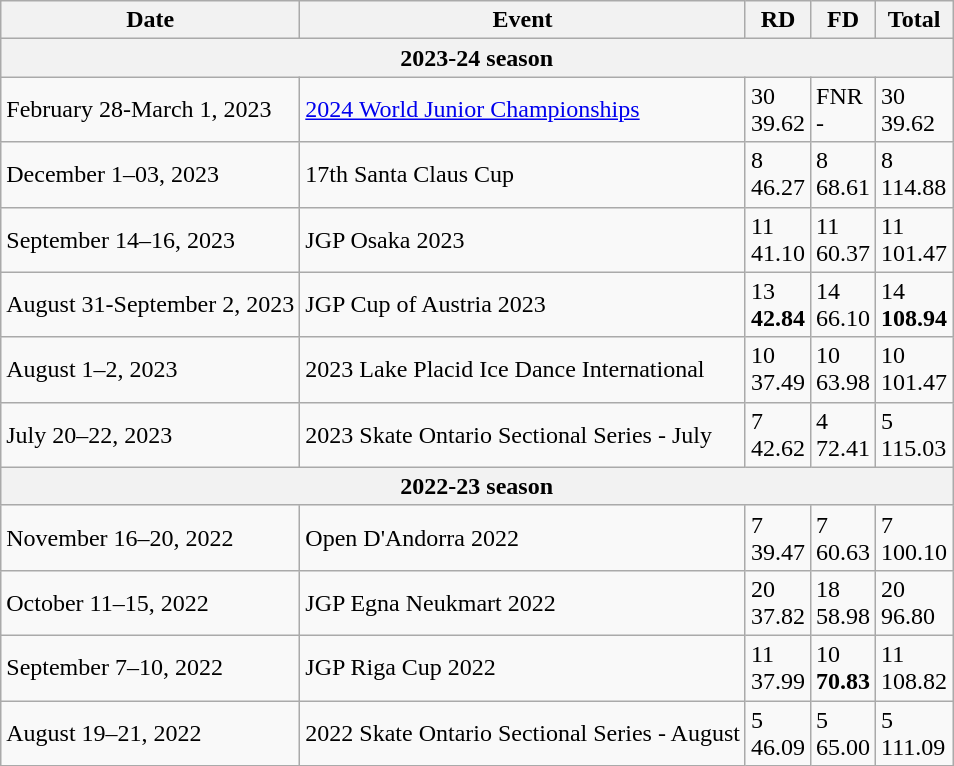<table class="wikitable">
<tr>
<th>Date</th>
<th>Event</th>
<th>RD</th>
<th>FD</th>
<th>Total</th>
</tr>
<tr>
<th colspan="5"><strong>2023-24 season</strong></th>
</tr>
<tr>
<td>February 28-March 1, 2023</td>
<td><a href='#'>2024 World Junior Championships</a></td>
<td>30<br>39.62</td>
<td>FNR<br>-</td>
<td>30<br>39.62</td>
</tr>
<tr>
<td>December 1–03, 2023</td>
<td>17th Santa Claus Cup</td>
<td>8<br>46.27</td>
<td>8<br>68.61</td>
<td>8<br>114.88</td>
</tr>
<tr>
<td>September 14–16, 2023</td>
<td>JGP Osaka 2023</td>
<td>11<br>41.10</td>
<td>11<br>60.37</td>
<td>11<br>101.47</td>
</tr>
<tr>
<td>August 31-September 2, 2023</td>
<td>JGP Cup of Austria 2023</td>
<td>13<br><strong>42.84</strong></td>
<td>14<br>66.10</td>
<td>14<br><strong>108.94</strong></td>
</tr>
<tr>
<td>August 1–2, 2023</td>
<td>2023 Lake Placid Ice Dance International</td>
<td>10<br>37.49</td>
<td>10<br>63.98</td>
<td>10<br>101.47</td>
</tr>
<tr>
<td>July 20–22, 2023</td>
<td>2023 Skate Ontario Sectional Series - July</td>
<td>7<br>42.62</td>
<td>4<br>72.41</td>
<td>5<br>115.03</td>
</tr>
<tr>
<th colspan="5"><strong>2022-23 season</strong></th>
</tr>
<tr>
<td>November 16–20, 2022</td>
<td>Open D'Andorra 2022</td>
<td>7<br>39.47</td>
<td>7<br>60.63</td>
<td>7<br>100.10</td>
</tr>
<tr>
<td>October 11–15, 2022</td>
<td>JGP Egna Neukmart 2022</td>
<td>20<br>37.82</td>
<td>18<br>58.98</td>
<td>20<br>96.80</td>
</tr>
<tr>
<td>September 7–10, 2022</td>
<td>JGP Riga Cup 2022</td>
<td>11<br>37.99</td>
<td>10<br><strong>70.83</strong></td>
<td>11<br>108.82</td>
</tr>
<tr>
<td>August 19–21, 2022</td>
<td>2022 Skate Ontario Sectional Series - August</td>
<td>5<br>46.09</td>
<td>5<br>65.00</td>
<td>5<br>111.09</td>
</tr>
</table>
